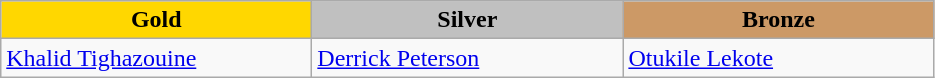<table class="wikitable" style="text-align:left">
<tr align="center">
<td width=200 bgcolor=gold><strong>Gold</strong></td>
<td width=200 bgcolor=silver><strong>Silver</strong></td>
<td width=200 bgcolor=CC9966><strong>Bronze</strong></td>
</tr>
<tr>
<td><a href='#'>Khalid Tighazouine</a><br><em></em></td>
<td><a href='#'>Derrick Peterson</a><br><em></em></td>
<td><a href='#'>Otukile Lekote</a><br><em></em></td>
</tr>
</table>
